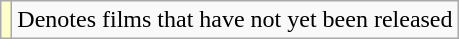<table class="wikitable">
<tr>
<td style="background:#FFFFCC;"></td>
<td>Denotes films that have not yet been released</td>
</tr>
</table>
